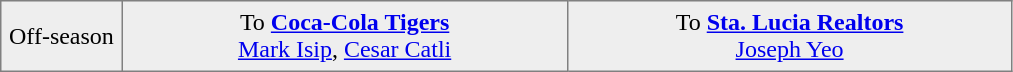<table cellpadding="5" border="1" style="border-collapse:collapse; text-align: center" bgcolor="eeeeee" ; |->
<tr>
<td style="width:12%">Off-season</td>
<td valign="top" style="width:44%">To <strong><a href='#'>Coca-Cola Tigers</a></strong><br><a href='#'>Mark Isip</a>, <a href='#'>Cesar Catli</a></td>
<td valign="top" style="width:44%">To <strong><a href='#'>Sta. Lucia Realtors</a></strong><br><a href='#'>Joseph Yeo</a></td>
</tr>
</table>
